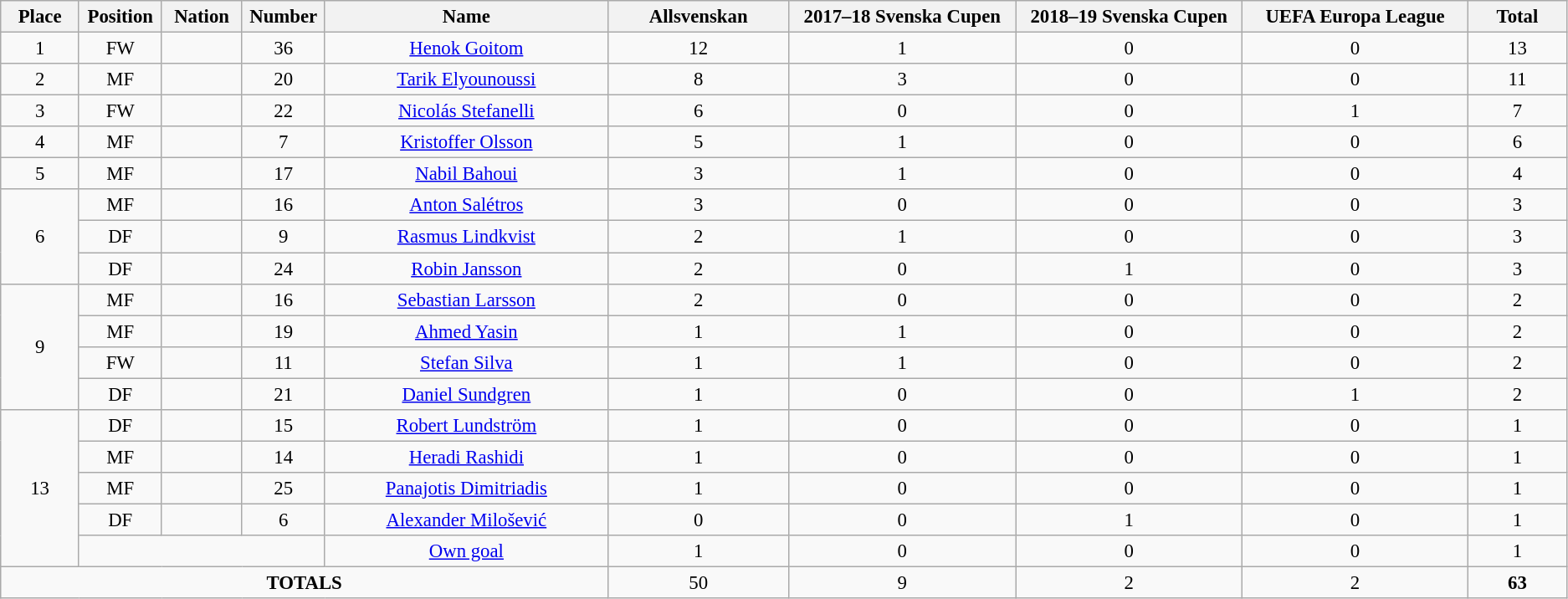<table class="wikitable" style="font-size: 95%; text-align: center;">
<tr>
<th width=60>Place</th>
<th width=60>Position</th>
<th width=60>Nation</th>
<th width=60>Number</th>
<th width=250>Name</th>
<th width=150>Allsvenskan</th>
<th width=200>2017–18 Svenska Cupen</th>
<th width=200>2018–19 Svenska Cupen</th>
<th width=200>UEFA Europa League</th>
<th width=80><strong>Total</strong></th>
</tr>
<tr>
<td>1</td>
<td>FW</td>
<td></td>
<td>36</td>
<td><a href='#'>Henok Goitom</a></td>
<td>12</td>
<td>1</td>
<td>0</td>
<td>0</td>
<td>13</td>
</tr>
<tr>
<td>2</td>
<td>MF</td>
<td></td>
<td>20</td>
<td><a href='#'>Tarik Elyounoussi</a></td>
<td>8</td>
<td>3</td>
<td>0</td>
<td>0</td>
<td>11</td>
</tr>
<tr>
<td>3</td>
<td>FW</td>
<td></td>
<td>22</td>
<td><a href='#'>Nicolás Stefanelli</a></td>
<td>6</td>
<td>0</td>
<td>0</td>
<td>1</td>
<td>7</td>
</tr>
<tr>
<td>4</td>
<td>MF</td>
<td></td>
<td>7</td>
<td><a href='#'>Kristoffer Olsson</a></td>
<td>5</td>
<td>1</td>
<td>0</td>
<td>0</td>
<td>6</td>
</tr>
<tr>
<td>5</td>
<td>MF</td>
<td></td>
<td>17</td>
<td><a href='#'>Nabil Bahoui</a></td>
<td>3</td>
<td>1</td>
<td>0</td>
<td>0</td>
<td>4</td>
</tr>
<tr>
<td rowspan="3">6</td>
<td>MF</td>
<td></td>
<td>16</td>
<td><a href='#'>Anton Salétros</a></td>
<td>3</td>
<td>0</td>
<td>0</td>
<td>0</td>
<td>3</td>
</tr>
<tr>
<td>DF</td>
<td></td>
<td>9</td>
<td><a href='#'>Rasmus Lindkvist</a></td>
<td>2</td>
<td>1</td>
<td>0</td>
<td>0</td>
<td>3</td>
</tr>
<tr>
<td>DF</td>
<td></td>
<td>24</td>
<td><a href='#'>Robin Jansson</a></td>
<td>2</td>
<td>0</td>
<td>1</td>
<td>0</td>
<td>3</td>
</tr>
<tr>
<td rowspan="4">9</td>
<td>MF</td>
<td></td>
<td>16</td>
<td><a href='#'>Sebastian Larsson</a></td>
<td>2</td>
<td>0</td>
<td>0</td>
<td>0</td>
<td>2</td>
</tr>
<tr>
<td>MF</td>
<td></td>
<td>19</td>
<td><a href='#'>Ahmed Yasin</a></td>
<td>1</td>
<td>1</td>
<td>0</td>
<td>0</td>
<td>2</td>
</tr>
<tr>
<td>FW</td>
<td></td>
<td>11</td>
<td><a href='#'>Stefan Silva</a></td>
<td>1</td>
<td>1</td>
<td>0</td>
<td>0</td>
<td>2</td>
</tr>
<tr>
<td>DF</td>
<td></td>
<td>21</td>
<td><a href='#'>Daniel Sundgren</a></td>
<td>1</td>
<td>0</td>
<td>0</td>
<td>1</td>
<td>2</td>
</tr>
<tr>
<td rowspan="5">13</td>
<td>DF</td>
<td></td>
<td>15</td>
<td><a href='#'>Robert Lundström</a></td>
<td>1</td>
<td>0</td>
<td>0</td>
<td>0</td>
<td>1</td>
</tr>
<tr>
<td>MF</td>
<td></td>
<td>14</td>
<td><a href='#'>Heradi Rashidi</a></td>
<td>1</td>
<td>0</td>
<td>0</td>
<td>0</td>
<td>1</td>
</tr>
<tr>
<td>MF</td>
<td></td>
<td>25</td>
<td><a href='#'>Panajotis Dimitriadis</a></td>
<td>1</td>
<td>0</td>
<td>0</td>
<td>0</td>
<td>1</td>
</tr>
<tr>
<td>DF</td>
<td></td>
<td>6</td>
<td><a href='#'>Alexander Milošević</a></td>
<td>0</td>
<td>0</td>
<td>1</td>
<td>0</td>
<td>1</td>
</tr>
<tr>
<td colspan="3"></td>
<td><a href='#'>Own goal</a></td>
<td>1</td>
<td>0</td>
<td>0</td>
<td>0</td>
<td>1</td>
</tr>
<tr>
<td colspan="5"><strong>TOTALS</strong></td>
<td>50</td>
<td>9</td>
<td>2</td>
<td>2</td>
<td><strong>63</strong></td>
</tr>
</table>
